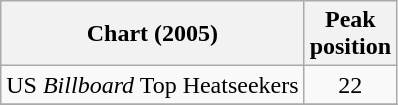<table class="wikitable">
<tr>
<th>Chart (2005)</th>
<th>Peak<br>position</th>
</tr>
<tr>
<td>US <em>Billboard</em> Top Heatseekers</td>
<td align="center">22</td>
</tr>
<tr>
</tr>
</table>
